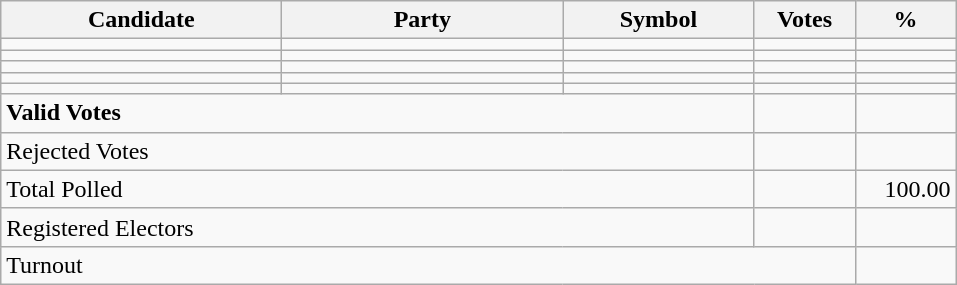<table class="wikitable" border="1" style="text-align:right;">
<tr>
<th align=left width="180">Candidate</th>
<th align=left width="180">Party</th>
<th align=left width="120">Symbol</th>
<th align=left width="60">Votes</th>
<th align=left width="60">%</th>
</tr>
<tr>
<td align=left></td>
<td align=left></td>
<td align=left></td>
<td align=right></td>
<td align=right></td>
</tr>
<tr>
<td align=left></td>
<td align=left></td>
<td align=left></td>
<td align=right></td>
<td align=right></td>
</tr>
<tr>
<td align=left></td>
<td align=left></td>
<td align=left></td>
<td align=right></td>
<td align=right></td>
</tr>
<tr>
<td align=left></td>
<td align=left></td>
<td align=left></td>
<td align=right></td>
<td align=right></td>
</tr>
<tr>
<td align=left></td>
<td align=left></td>
<td align=left></td>
<td align=right></td>
<td align=right></td>
</tr>
<tr>
<td align=left colspan=3><strong>Valid Votes</strong></td>
<td align=right><strong> </strong></td>
<td align=right><strong> </strong></td>
</tr>
<tr>
<td align=left colspan=3>Rejected Votes</td>
<td align=right></td>
<td align=right></td>
</tr>
<tr>
<td align=left colspan=3>Total Polled</td>
<td align=right></td>
<td align=right>100.00</td>
</tr>
<tr>
<td align=left colspan=3>Registered Electors</td>
<td align=right></td>
<td></td>
</tr>
<tr>
<td align=left colspan=4>Turnout</td>
<td align=right></td>
</tr>
</table>
